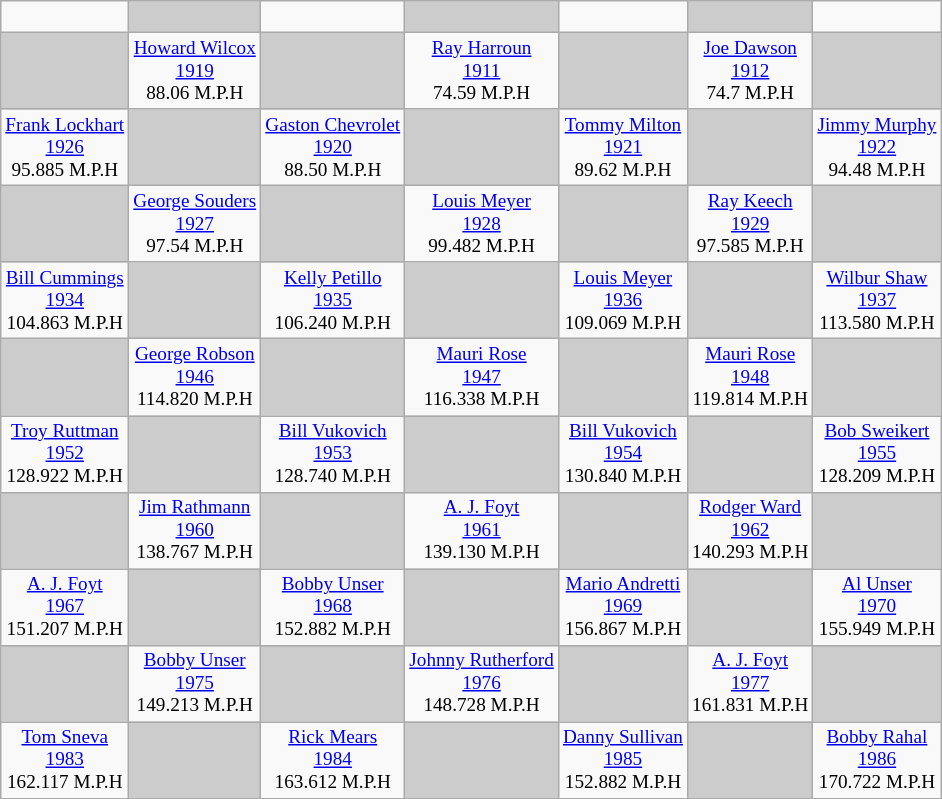<table class="wikitable" style="font-size: 80%;">
<tr>
<td> </td>
<td align="center" style="background:#CCCCCC;"></td>
<td> </td>
<td align="center" style="background:#CCCCCC;"></td>
<td> </td>
<td align="center" style="background:#CCCCCC;"></td>
<td> </td>
</tr>
<tr>
<td align="center" style="background:#CCCCCC;"></td>
<td align="center"><a href='#'>Howard Wilcox</a><br><a href='#'>1919</a><br>88.06 M.P.H</td>
<td align="center" style="background:#CCCCCC;"></td>
<td align="center"><a href='#'>Ray Harroun</a><br><a href='#'>1911</a><br>74.59 M.P.H</td>
<td align="center" style="background:#CCCCCC;"></td>
<td align="center"><a href='#'>Joe Dawson</a><br><a href='#'>1912</a><br>74.7 M.P.H</td>
<td align="center" style="background:#CCCCCC;"></td>
</tr>
<tr>
<td align="center"><a href='#'>Frank Lockhart</a><br><a href='#'>1926</a><br>95.885 M.P.H</td>
<td align="center" style="background:#CCCCCC;"></td>
<td align="center"><a href='#'>Gaston Chevrolet</a><br><a href='#'>1920</a><br>88.50 M.P.H</td>
<td align="center" style="background:#CCCCCC;"></td>
<td align="center"><a href='#'>Tommy Milton</a><br><a href='#'>1921</a><br>89.62 M.P.H</td>
<td align="center" style="background:#CCCCCC;"></td>
<td align="center"><a href='#'>Jimmy Murphy</a><br><a href='#'>1922</a><br>94.48 M.P.H</td>
</tr>
<tr>
<td align="center" style="background:#CCCCCC;"></td>
<td align="center"><a href='#'>George Souders</a><br><a href='#'>1927</a><br>97.54 M.P.H</td>
<td align="center" style="background:#CCCCCC;"></td>
<td align="center"><a href='#'>Louis Meyer</a><br><a href='#'>1928</a><br>99.482 M.P.H</td>
<td align="center" style="background:#CCCCCC;"></td>
<td align="center"><a href='#'>Ray Keech</a><br><a href='#'>1929</a><br>97.585 M.P.H</td>
<td align="center" style="background:#CCCCCC;"></td>
</tr>
<tr>
<td align="center"><a href='#'>Bill Cummings</a><br><a href='#'>1934</a><br>104.863 M.P.H</td>
<td align="center" style="background:#CCCCCC;"></td>
<td align="center"><a href='#'>Kelly Petillo</a><br><a href='#'>1935</a><br>106.240 M.P.H</td>
<td align="center" style="background:#CCCCCC;"></td>
<td align="center"><a href='#'>Louis Meyer</a><br><a href='#'>1936</a><br>109.069 M.P.H</td>
<td align="center" style="background:#CCCCCC;"></td>
<td align="center"><a href='#'>Wilbur Shaw</a><br><a href='#'>1937</a><br>113.580 M.P.H</td>
</tr>
<tr>
<td align="center" style="background:#CCCCCC;"></td>
<td align="center"><a href='#'>George Robson</a><br><a href='#'>1946</a><br>114.820 M.P.H</td>
<td align="center" style="background:#CCCCCC;"></td>
<td align="center"><a href='#'>Mauri Rose</a><br><a href='#'>1947</a><br>116.338 M.P.H</td>
<td align="center" style="background:#CCCCCC;"></td>
<td align="center"><a href='#'>Mauri Rose</a><br><a href='#'>1948</a><br>119.814 M.P.H</td>
<td align="center" style="background:#CCCCCC;"></td>
</tr>
<tr>
<td align="center"><a href='#'>Troy Ruttman</a><br><a href='#'>1952</a><br>128.922 M.P.H</td>
<td align="center" style="background:#CCCCCC;"></td>
<td align="center"><a href='#'>Bill Vukovich</a><br><a href='#'>1953</a><br>128.740 M.P.H</td>
<td align="center" style="background:#CCCCCC;"></td>
<td align="center"><a href='#'>Bill Vukovich</a><br><a href='#'>1954</a><br>130.840 M.P.H</td>
<td align="center" style="background:#CCCCCC;"></td>
<td align="center"><a href='#'>Bob Sweikert</a><br><a href='#'>1955</a><br>128.209 M.P.H</td>
</tr>
<tr>
<td align="center" style="background:#CCCCCC;"></td>
<td align="center"><a href='#'>Jim Rathmann</a><br><a href='#'>1960</a><br>138.767 M.P.H</td>
<td align="center" style="background:#CCCCCC;"></td>
<td align="center"><a href='#'>A. J. Foyt</a><br><a href='#'>1961</a><br>139.130 M.P.H</td>
<td align="center" style="background:#CCCCCC;"></td>
<td align="center"><a href='#'>Rodger Ward</a><br><a href='#'>1962</a><br>140.293 M.P.H</td>
<td align="center" style="background:#CCCCCC;"></td>
</tr>
<tr>
<td align="center"><a href='#'>A. J. Foyt</a><br><a href='#'>1967</a><br>151.207 M.P.H</td>
<td align="center" style="background:#CCCCCC;"></td>
<td align="center"><a href='#'>Bobby Unser</a><br><a href='#'>1968</a><br>152.882 M.P.H</td>
<td align="center" style="background:#CCCCCC;"></td>
<td align="center"><a href='#'>Mario Andretti</a><br><a href='#'>1969</a><br>156.867 M.P.H</td>
<td align="center" style="background:#CCCCCC;"></td>
<td align="center"><a href='#'>Al Unser</a><br><a href='#'>1970</a><br>155.949 M.P.H</td>
</tr>
<tr>
<td align="center" style="background:#CCCCCC;"></td>
<td align="center"><a href='#'>Bobby Unser</a><br><a href='#'>1975</a><br>149.213 M.P.H</td>
<td align="center" style="background:#CCCCCC;"></td>
<td align="center"><a href='#'>Johnny Rutherford</a><br><a href='#'>1976</a><br>148.728 M.P.H</td>
<td align="center" style="background:#CCCCCC;"></td>
<td align="center"><a href='#'>A. J. Foyt</a><br><a href='#'>1977</a><br>161.831 M.P.H</td>
<td align="center" style="background:#CCCCCC;"></td>
</tr>
<tr>
<td align="center"><a href='#'>Tom Sneva</a><br><a href='#'>1983</a><br>162.117 M.P.H</td>
<td align="center" style="background:#CCCCCC;"> </td>
<td align="center"><a href='#'>Rick Mears</a><br><a href='#'>1984</a><br>163.612 M.P.H</td>
<td align="center" style="background:#CCCCCC;"> </td>
<td align="center"><a href='#'>Danny Sullivan</a><br><a href='#'>1985</a><br>152.882 M.P.H</td>
<td align="center" style="background:#CCCCCC;"> </td>
<td align="center"><a href='#'>Bobby Rahal</a><br><a href='#'>1986</a><br>170.722 M.P.H</td>
</tr>
</table>
